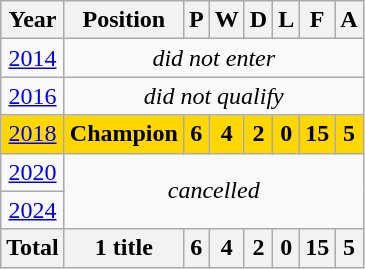<table class="wikitable" style="text-align: center;">
<tr>
<th>Year</th>
<th>Position</th>
<th>P</th>
<th>W</th>
<th>D</th>
<th>L</th>
<th>F</th>
<th>A</th>
</tr>
<tr>
<td> <a href='#'>2014</a></td>
<td colspan=7><em>did not enter</em></td>
</tr>
<tr>
<td> <a href='#'>2016</a></td>
<td colspan=7><em>did not qualify</em></td>
</tr>
<tr bgcolor=gold>
<td> <a href='#'>2018</a></td>
<td><strong>Champion</strong></td>
<td><strong>6</strong></td>
<td><strong>4</strong></td>
<td><strong>2</strong></td>
<td><strong>0</strong></td>
<td><strong>15</strong></td>
<td><strong>5</strong></td>
</tr>
<tr>
<td> <a href='#'>2020</a></td>
<td colspan=7 rowspan=2><em>cancelled</em></td>
</tr>
<tr>
<td> <a href='#'>2024</a></td>
</tr>
<tr>
<th><strong>Total</strong></th>
<th><strong>1 title</strong></th>
<th><strong>6</strong></th>
<th><strong>4</strong></th>
<th><strong>2</strong></th>
<th><strong>0</strong></th>
<th><strong>15</strong></th>
<th><strong>5</strong></th>
</tr>
</table>
